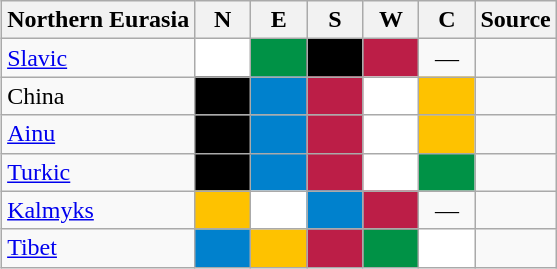<table class="wikitable" style="float:right; margin-right:0; margin-left:1em">
<tr>
<th>Northern Eurasia</th>
<th width="30">N</th>
<th width="30">E</th>
<th width="30">S</th>
<th width="30">W</th>
<th width="30">C</th>
<th>Source</th>
</tr>
<tr>
<td><a href='#'>Slavic</a></td>
<td style="background:#ffffff"></td>
<td style="background:#009246"></td>
<td style="background:#000000"></td>
<td style="background:#bc1e47"></td>
<td align="center">—</td>
<td></td>
</tr>
<tr>
<td>China</td>
<td style="background:#000000"></td>
<td style="background:#0081cd"></td>
<td style="background:#bc1e47"></td>
<td style="background:#ffffff"></td>
<td style="background:#fec200"></td>
<td></td>
</tr>
<tr>
<td><a href='#'>Ainu</a></td>
<td style="background:#000000"></td>
<td style="background:#0081cd"></td>
<td style="background:#bc1e47"></td>
<td style="background:#ffffff"></td>
<td style="background:#fec200"></td>
<td></td>
</tr>
<tr>
<td><a href='#'>Turkic</a></td>
<td style="background:#000000"></td>
<td style="background:#0081cd"></td>
<td style="background:#bc1e47"></td>
<td style="background:#ffffff"></td>
<td style="background:#009246"></td>
<td></td>
</tr>
<tr>
<td><a href='#'>Kalmyks</a></td>
<td style="background:#fec200"></td>
<td style="background:#ffffff"></td>
<td style="background:#0081cd"></td>
<td style="background:#bc1e47"></td>
<td align="center">—</td>
<td></td>
</tr>
<tr>
<td><a href='#'>Tibet</a></td>
<td style="background:#0081cd"></td>
<td style="background:#fec200"></td>
<td style="background:#bc1e47"></td>
<td style="background:#009246"></td>
<td style="background:#ffffff"></td>
<td></td>
</tr>
</table>
